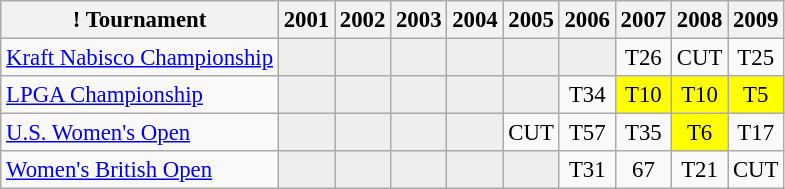<table class="wikitable" style="font-size:95%;text-align:center;">
<tr>
<th>! Tournament</th>
<th>2001</th>
<th>2002</th>
<th>2003</th>
<th>2004</th>
<th>2005</th>
<th>2006</th>
<th>2007</th>
<th>2008</th>
<th>2009</th>
</tr>
<tr>
<td align=left><a href='#'>Kraft Nabisco Championship</a></td>
<td style="background:#eeeeee;"></td>
<td style="background:#eeeeee;"></td>
<td style="background:#eeeeee;"></td>
<td style="background:#eeeeee;"></td>
<td style="background:#eeeeee;"></td>
<td style="background:#eeeeee;"></td>
<td>T26</td>
<td>CUT</td>
<td>T25</td>
</tr>
<tr>
<td align=left><a href='#'>LPGA Championship</a></td>
<td style="background:#eeeeee;"></td>
<td style="background:#eeeeee;"></td>
<td style="background:#eeeeee;"></td>
<td style="background:#eeeeee;"></td>
<td style="background:#eeeeee;"></td>
<td>T34</td>
<td style="background:yellow;">T10</td>
<td style="background:yellow;">T10</td>
<td style="background:yellow;">T5</td>
</tr>
<tr>
<td align=left><a href='#'>U.S. Women's Open</a></td>
<td style="background:#eeeeee;"></td>
<td style="background:#eeeeee;"></td>
<td style="background:#eeeeee;"></td>
<td style="background:#eeeeee;"></td>
<td>CUT</td>
<td>T57</td>
<td>T35</td>
<td style="background:yellow;">T6</td>
<td>T17</td>
</tr>
<tr>
<td align=left><a href='#'>Women's British Open</a></td>
<td style="background:#eeeeee;"></td>
<td style="background:#eeeeee;"></td>
<td style="background:#eeeeee;"></td>
<td style="background:#eeeeee;"></td>
<td style="background:#eeeeee;"></td>
<td>T31</td>
<td>67</td>
<td>T21</td>
<td>CUT</td>
</tr>
</table>
